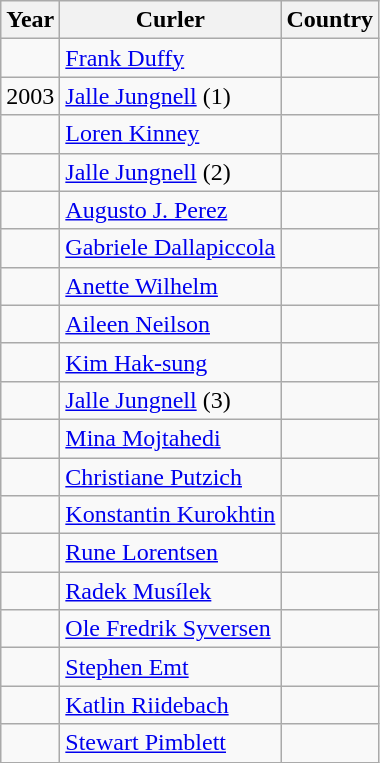<table class="wikitable">
<tr>
<th>Year</th>
<th>Curler</th>
<th>Country</th>
</tr>
<tr>
<td></td>
<td><a href='#'>Frank Duffy</a></td>
<td></td>
</tr>
<tr>
<td>2003</td>
<td><a href='#'>Jalle Jungnell</a> (1)</td>
<td></td>
</tr>
<tr>
<td></td>
<td><a href='#'>Loren Kinney</a></td>
<td></td>
</tr>
<tr>
<td></td>
<td><a href='#'>Jalle Jungnell</a> (2)</td>
<td></td>
</tr>
<tr>
<td></td>
<td><a href='#'>Augusto J. Perez</a></td>
<td></td>
</tr>
<tr>
<td></td>
<td><a href='#'>Gabriele Dallapiccola</a></td>
<td></td>
</tr>
<tr>
<td></td>
<td><a href='#'>Anette Wilhelm</a></td>
<td></td>
</tr>
<tr>
<td></td>
<td><a href='#'>Aileen Neilson</a></td>
<td></td>
</tr>
<tr>
<td></td>
<td><a href='#'>Kim Hak-sung</a></td>
<td></td>
</tr>
<tr>
<td></td>
<td><a href='#'>Jalle Jungnell</a> (3)</td>
<td></td>
</tr>
<tr>
<td></td>
<td><a href='#'>Mina Mojtahedi</a></td>
<td></td>
</tr>
<tr>
<td></td>
<td><a href='#'>Christiane Putzich</a></td>
<td></td>
</tr>
<tr>
<td></td>
<td><a href='#'>Konstantin Kurokhtin</a></td>
<td></td>
</tr>
<tr>
<td></td>
<td><a href='#'>Rune Lorentsen</a></td>
<td></td>
</tr>
<tr>
<td></td>
<td><a href='#'>Radek Musílek</a></td>
<td></td>
</tr>
<tr>
<td></td>
<td><a href='#'>Ole Fredrik Syversen</a></td>
<td></td>
</tr>
<tr>
<td></td>
<td><a href='#'>Stephen Emt</a></td>
<td></td>
</tr>
<tr>
<td></td>
<td><a href='#'>Katlin Riidebach</a></td>
<td></td>
</tr>
<tr>
<td></td>
<td><a href='#'>Stewart Pimblett</a></td>
<td></td>
</tr>
</table>
